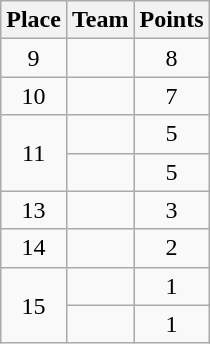<table class="wikitable" style="text-align:center; padding-bottom:0;">
<tr>
<th>Place</th>
<th style="text-align:left;">Team</th>
<th>Points</th>
</tr>
<tr>
<td>9</td>
<td align=left></td>
<td>8</td>
</tr>
<tr>
<td>10</td>
<td align=left></td>
<td>7</td>
</tr>
<tr>
<td rowspan=2>11</td>
<td align=left></td>
<td>5</td>
</tr>
<tr>
<td align=left></td>
<td>5</td>
</tr>
<tr>
<td>13</td>
<td align=left></td>
<td>3</td>
</tr>
<tr>
<td>14</td>
<td align=left></td>
<td>2</td>
</tr>
<tr>
<td rowspan=2>15</td>
<td align=left></td>
<td>1</td>
</tr>
<tr>
<td align=left></td>
<td>1</td>
</tr>
</table>
